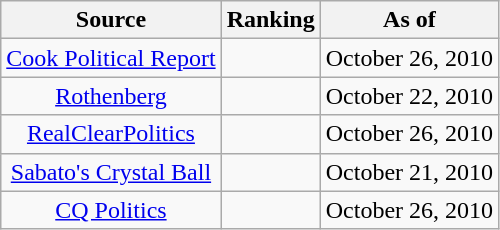<table class="wikitable" style="text-align:center">
<tr>
<th>Source</th>
<th>Ranking</th>
<th>As of</th>
</tr>
<tr>
<td><a href='#'>Cook Political Report</a></td>
<td></td>
<td>October 26, 2010</td>
</tr>
<tr>
<td><a href='#'>Rothenberg</a></td>
<td></td>
<td>October 22, 2010</td>
</tr>
<tr>
<td><a href='#'>RealClearPolitics</a></td>
<td></td>
<td>October 26, 2010</td>
</tr>
<tr>
<td><a href='#'>Sabato's Crystal Ball</a></td>
<td></td>
<td>October 21, 2010</td>
</tr>
<tr>
<td><a href='#'>CQ Politics</a></td>
<td></td>
<td>October 26, 2010</td>
</tr>
</table>
